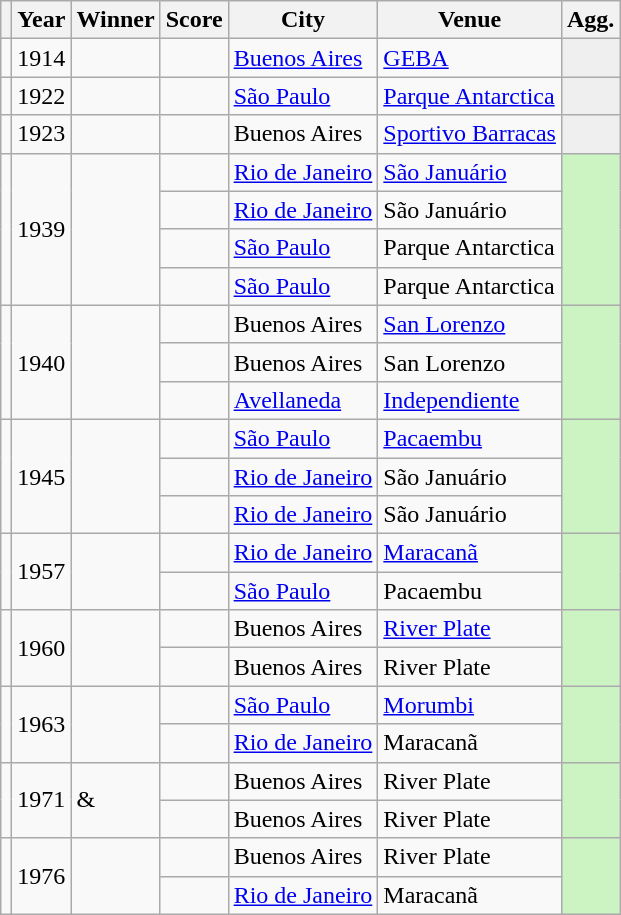<table class="wikitable sortable">
<tr>
<th width=></th>
<th width=>Year</th>
<th width=>Winner</th>
<th width=>Score</th>
<th width=>City</th>
<th width=>Venue</th>
<th>Agg.</th>
</tr>
<tr>
<td></td>
<td>1914</td>
<td></td>
<td></td>
<td><a href='#'>Buenos Aires</a></td>
<td><a href='#'>GEBA</a></td>
<td style= background:#efefef></td>
</tr>
<tr>
<td></td>
<td>1922</td>
<td></td>
<td></td>
<td><a href='#'>São Paulo</a></td>
<td><a href='#'>Parque Antarctica</a></td>
<td style= background:#efefef></td>
</tr>
<tr>
<td></td>
<td>1923</td>
<td></td>
<td></td>
<td>Buenos Aires</td>
<td><a href='#'>Sportivo Barracas</a></td>
<td style= background:#efefef></td>
</tr>
<tr>
<td rowspan=4></td>
<td rowspan=4>1939 </td>
<td rowspan=4></td>
<td></td>
<td><a href='#'>Rio de Janeiro</a></td>
<td><a href='#'>São Januário</a></td>
<td rowspan=4 style= background:#CCF4C3></td>
</tr>
<tr>
<td></td>
<td><a href='#'>Rio de Janeiro</a></td>
<td>São Januário</td>
</tr>
<tr>
<td></td>
<td><a href='#'>São Paulo</a></td>
<td>Parque Antarctica</td>
</tr>
<tr>
<td></td>
<td><a href='#'>São Paulo</a></td>
<td>Parque Antarctica</td>
</tr>
<tr>
<td rowspan=3></td>
<td rowspan=3>1940</td>
<td rowspan=3></td>
<td></td>
<td>Buenos Aires</td>
<td><a href='#'>San Lorenzo</a></td>
<td rowspan=3 style= background:#CCF4C3></td>
</tr>
<tr>
<td></td>
<td>Buenos Aires</td>
<td>San Lorenzo</td>
</tr>
<tr>
<td></td>
<td><a href='#'>Avellaneda</a></td>
<td><a href='#'>Independiente</a></td>
</tr>
<tr>
<td rowspan=3></td>
<td rowspan=3>1945</td>
<td rowspan=3></td>
<td></td>
<td><a href='#'>São Paulo</a></td>
<td><a href='#'>Pacaembu</a></td>
<td rowspan=3 style= background:#CCF4C3></td>
</tr>
<tr>
<td></td>
<td><a href='#'>Rio de Janeiro</a></td>
<td>São Januário</td>
</tr>
<tr>
<td></td>
<td><a href='#'>Rio de Janeiro</a></td>
<td>São Januário</td>
</tr>
<tr>
<td rowspan=2></td>
<td rowspan=2>1957</td>
<td rowspan=2></td>
<td></td>
<td><a href='#'>Rio de Janeiro</a></td>
<td><a href='#'>Maracanã</a></td>
<td rowspan=2 style= background:#CCF4C3></td>
</tr>
<tr>
<td></td>
<td><a href='#'>São Paulo</a></td>
<td>Pacaembu</td>
</tr>
<tr>
<td rowspan=2></td>
<td rowspan=2>1960</td>
<td rowspan=2></td>
<td></td>
<td>Buenos Aires</td>
<td><a href='#'>River Plate</a></td>
<td rowspan=2 style= background:#CCF4C3></td>
</tr>
<tr>
<td></td>
<td>Buenos Aires</td>
<td>River Plate</td>
</tr>
<tr>
<td rowspan=2></td>
<td rowspan=2>1963</td>
<td rowspan=2></td>
<td></td>
<td><a href='#'>São Paulo</a></td>
<td><a href='#'>Morumbi</a></td>
<td rowspan=2 style= background:#CCF4C3></td>
</tr>
<tr>
<td></td>
<td><a href='#'>Rio de Janeiro</a></td>
<td>Maracanã</td>
</tr>
<tr>
<td rowspan=2></td>
<td rowspan=2>1971</td>
<td rowspan=2> & <br> </td>
<td></td>
<td>Buenos Aires</td>
<td>River Plate</td>
<td rowspan=2 style= background:#CCF4C3></td>
</tr>
<tr>
<td></td>
<td>Buenos Aires</td>
<td>River Plate</td>
</tr>
<tr>
<td rowspan=2></td>
<td rowspan=2>1976</td>
<td rowspan=2></td>
<td></td>
<td>Buenos Aires</td>
<td>River Plate</td>
<td rowspan=2 style= background:#CCF4C3></td>
</tr>
<tr>
<td></td>
<td><a href='#'>Rio de Janeiro</a></td>
<td>Maracanã</td>
</tr>
</table>
